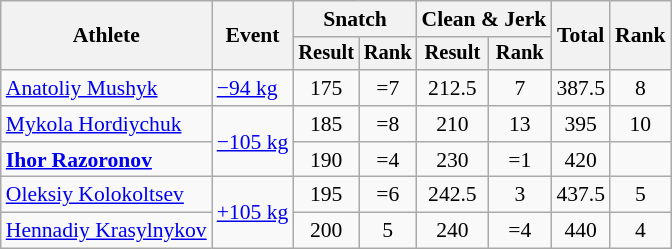<table class="wikitable" style="font-size:90%">
<tr>
<th rowspan="2">Athlete</th>
<th rowspan="2">Event</th>
<th colspan="2">Snatch</th>
<th colspan="2">Clean & Jerk</th>
<th rowspan="2">Total</th>
<th rowspan="2">Rank</th>
</tr>
<tr style="font-size:95%">
<th>Result</th>
<th>Rank</th>
<th>Result</th>
<th>Rank</th>
</tr>
<tr align=center>
<td align=left><a href='#'>Anatoliy Mushyk</a></td>
<td align=left><a href='#'>−94 kg</a></td>
<td>175</td>
<td>=7</td>
<td>212.5</td>
<td>7</td>
<td>387.5</td>
<td>8</td>
</tr>
<tr align=center>
<td align=left><a href='#'>Mykola Hordiychuk</a></td>
<td align=left rowspan=2><a href='#'>−105 kg</a></td>
<td>185</td>
<td>=8</td>
<td>210</td>
<td>13</td>
<td>395</td>
<td>10</td>
</tr>
<tr align=center>
<td align=left><strong><a href='#'>Ihor Razoronov</a></strong></td>
<td>190</td>
<td>=4</td>
<td>230</td>
<td>=1</td>
<td>420</td>
<td></td>
</tr>
<tr align=center>
<td align=left><a href='#'>Oleksiy Kolokoltsev</a></td>
<td align=left rowspan=2><a href='#'>+105 kg</a></td>
<td>195</td>
<td>=6</td>
<td>242.5</td>
<td>3</td>
<td>437.5</td>
<td>5</td>
</tr>
<tr align=center>
<td align=left><a href='#'>Hennadiy Krasylnykov</a></td>
<td>200</td>
<td>5</td>
<td>240</td>
<td>=4</td>
<td>440</td>
<td>4</td>
</tr>
</table>
